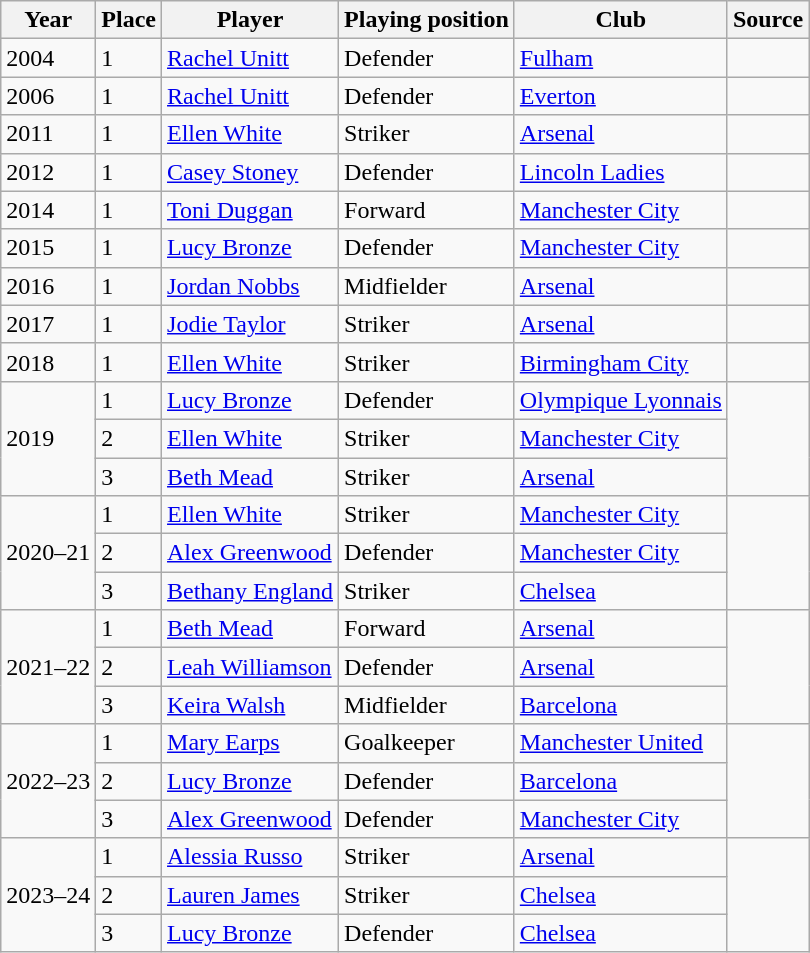<table class="wikitable">
<tr>
<th>Year</th>
<th>Place</th>
<th>Player</th>
<th>Playing position</th>
<th>Club</th>
<th>Source</th>
</tr>
<tr>
<td rowspan="1">2004</td>
<td>1</td>
<td><a href='#'>Rachel Unitt</a></td>
<td>Defender</td>
<td> <a href='#'>Fulham</a></td>
<td></td>
</tr>
<tr>
<td rowspan="1">2006</td>
<td>1</td>
<td><a href='#'>Rachel Unitt</a></td>
<td>Defender</td>
<td> <a href='#'>Everton</a></td>
<td></td>
</tr>
<tr>
<td>2011</td>
<td>1</td>
<td><a href='#'>Ellen White</a></td>
<td>Striker</td>
<td> <a href='#'>Arsenal</a></td>
<td></td>
</tr>
<tr>
<td rowspan="1">2012</td>
<td>1</td>
<td><a href='#'>Casey Stoney</a></td>
<td>Defender</td>
<td> <a href='#'>Lincoln Ladies</a></td>
<td></td>
</tr>
<tr>
<td rowspan="1">2014</td>
<td>1</td>
<td><a href='#'>Toni Duggan</a></td>
<td>Forward</td>
<td> <a href='#'>Manchester City</a></td>
<td></td>
</tr>
<tr>
<td rowspan="1">2015</td>
<td>1</td>
<td><a href='#'>Lucy Bronze</a></td>
<td>Defender</td>
<td> <a href='#'>Manchester City</a></td>
<td></td>
</tr>
<tr>
<td rowspan="1">2016</td>
<td>1</td>
<td><a href='#'>Jordan Nobbs</a></td>
<td>Midfielder</td>
<td> <a href='#'>Arsenal</a></td>
<td></td>
</tr>
<tr>
<td rowspan="1">2017</td>
<td>1</td>
<td><a href='#'>Jodie Taylor</a></td>
<td>Striker</td>
<td> <a href='#'>Arsenal</a></td>
<td></td>
</tr>
<tr>
<td rowspan="1">2018</td>
<td>1</td>
<td><a href='#'>Ellen White</a></td>
<td>Striker</td>
<td> <a href='#'>Birmingham City</a></td>
<td></td>
</tr>
<tr>
<td rowspan="3">2019</td>
<td>1</td>
<td><a href='#'>Lucy Bronze</a></td>
<td>Defender</td>
<td> <a href='#'>Olympique Lyonnais</a></td>
<td rowspan="3"></td>
</tr>
<tr>
<td>2</td>
<td><a href='#'>Ellen White</a></td>
<td>Striker</td>
<td> <a href='#'>Manchester City</a></td>
</tr>
<tr>
<td>3</td>
<td><a href='#'>Beth Mead</a></td>
<td>Striker</td>
<td> <a href='#'>Arsenal</a></td>
</tr>
<tr>
<td rowspan="3">2020–21</td>
<td>1</td>
<td><a href='#'>Ellen White</a></td>
<td>Striker</td>
<td> <a href='#'>Manchester City</a></td>
<td rowspan="3"></td>
</tr>
<tr>
<td>2</td>
<td><a href='#'>Alex Greenwood</a></td>
<td>Defender</td>
<td> <a href='#'>Manchester City</a></td>
</tr>
<tr>
<td>3</td>
<td><a href='#'>Bethany England</a></td>
<td>Striker</td>
<td> <a href='#'>Chelsea</a></td>
</tr>
<tr>
<td rowspan="3">2021–22</td>
<td>1</td>
<td><a href='#'>Beth Mead</a></td>
<td>Forward</td>
<td> <a href='#'>Arsenal</a></td>
<td rowspan="3"></td>
</tr>
<tr>
<td>2</td>
<td><a href='#'>Leah Williamson</a></td>
<td>Defender</td>
<td> <a href='#'>Arsenal</a></td>
</tr>
<tr>
<td>3</td>
<td><a href='#'>Keira Walsh</a></td>
<td>Midfielder</td>
<td> <a href='#'>Barcelona</a></td>
</tr>
<tr>
<td rowspan="3">2022–23</td>
<td>1</td>
<td><a href='#'>Mary Earps</a></td>
<td>Goalkeeper</td>
<td> <a href='#'>Manchester United</a></td>
<td rowspan="3"></td>
</tr>
<tr>
<td>2</td>
<td><a href='#'>Lucy Bronze</a></td>
<td>Defender</td>
<td> <a href='#'>Barcelona</a></td>
</tr>
<tr>
<td>3</td>
<td><a href='#'>Alex Greenwood</a></td>
<td>Defender</td>
<td> <a href='#'>Manchester City</a></td>
</tr>
<tr>
<td rowspan="3">2023–24</td>
<td>1</td>
<td><a href='#'>Alessia Russo</a></td>
<td>Striker</td>
<td> <a href='#'>Arsenal</a></td>
<td rowspan="3"></td>
</tr>
<tr>
<td>2</td>
<td><a href='#'>Lauren James</a></td>
<td>Striker</td>
<td> <a href='#'>Chelsea</a></td>
</tr>
<tr>
<td>3</td>
<td><a href='#'>Lucy Bronze</a></td>
<td>Defender</td>
<td> <a href='#'>Chelsea</a></td>
</tr>
</table>
